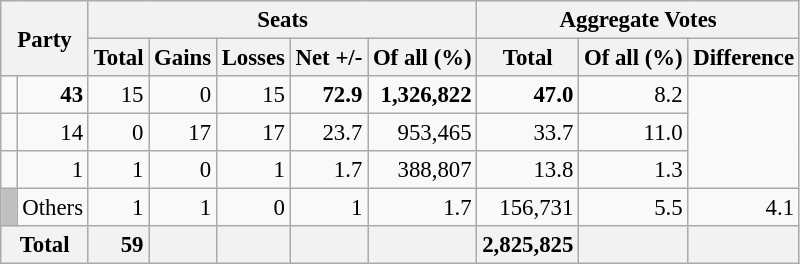<table class="wikitable sortable" style="text-align:right; font-size:95%;">
<tr>
<th colspan="2" rowspan="2">Party</th>
<th colspan="5">Seats</th>
<th colspan="3">Aggregate Votes</th>
</tr>
<tr>
<th>Total</th>
<th>Gains</th>
<th>Losses</th>
<th>Net +/-</th>
<th>Of all (%)</th>
<th>Total</th>
<th>Of all (%)</th>
<th>Difference</th>
</tr>
<tr>
<td></td>
<td><strong>43</strong></td>
<td>15</td>
<td>0</td>
<td>15</td>
<td><strong>72.9</strong></td>
<td><strong>1,326,822</strong></td>
<td><strong>47.0</strong></td>
<td>8.2</td>
</tr>
<tr>
<td></td>
<td>14</td>
<td>0</td>
<td>17</td>
<td>17</td>
<td>23.7</td>
<td>953,465</td>
<td>33.7</td>
<td>11.0</td>
</tr>
<tr>
<td></td>
<td>1</td>
<td>1</td>
<td>0</td>
<td>1</td>
<td>1.7</td>
<td>388,807</td>
<td>13.8</td>
<td>1.3</td>
</tr>
<tr>
<td style="background:silver;"> </td>
<td align=left>Others</td>
<td>1</td>
<td>1</td>
<td>0</td>
<td>1</td>
<td>1.7</td>
<td>156,731</td>
<td>5.5</td>
<td>4.1</td>
</tr>
<tr class="sortbottom">
<th colspan="2" style="background:#f2f2f2"><strong>Total</strong></th>
<td style="background:#f2f2f2;"><strong>59</strong></td>
<td style="background:#f2f2f2;"></td>
<td style="background:#f2f2f2;"></td>
<td style="background:#f2f2f2;"></td>
<td style="background:#f2f2f2;"></td>
<td style="background:#f2f2f2;"><strong>2,825,825</strong></td>
<td style="background:#f2f2f2;"></td>
<td style="background:#f2f2f2;"></td>
</tr>
</table>
